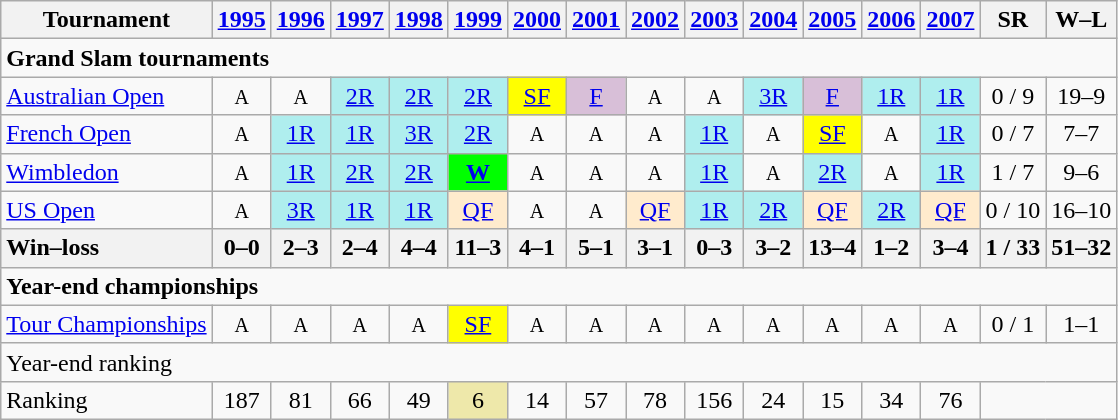<table class=wikitable style=text-align:center;font-size:100%>
<tr>
<th>Tournament</th>
<th><a href='#'>1995</a></th>
<th><a href='#'>1996</a></th>
<th><a href='#'>1997</a></th>
<th><a href='#'>1998</a></th>
<th><a href='#'>1999</a></th>
<th><a href='#'>2000</a></th>
<th><a href='#'>2001</a></th>
<th><a href='#'>2002</a></th>
<th><a href='#'>2003</a></th>
<th><a href='#'>2004</a></th>
<th><a href='#'>2005</a></th>
<th><a href='#'>2006</a></th>
<th><a href='#'>2007</a></th>
<th>SR</th>
<th>W–L</th>
</tr>
<tr>
<td colspan="25" style="text-align:left;"><strong>Grand Slam tournaments</strong></td>
</tr>
<tr>
<td align=left><a href='#'>Australian Open</a></td>
<td><small>A</small></td>
<td><small>A</small></td>
<td bgcolor=afeeee><a href='#'>2R</a></td>
<td bgcolor=afeeee><a href='#'>2R</a></td>
<td bgcolor=afeeee><a href='#'>2R</a></td>
<td bgcolor=yellow><a href='#'>SF</a></td>
<td bgcolor=thistle><a href='#'>F</a></td>
<td><small>A</small></td>
<td><small>A</small></td>
<td bgcolor=afeeee><a href='#'>3R</a></td>
<td bgcolor=thistle><a href='#'>F</a></td>
<td bgcolor=afeeee><a href='#'>1R</a></td>
<td bgcolor=afeeee><a href='#'>1R</a></td>
<td>0 / 9</td>
<td>19–9</td>
</tr>
<tr>
<td align=left><a href='#'>French Open</a></td>
<td><small>A</small></td>
<td bgcolor=afeeee><a href='#'>1R</a></td>
<td bgcolor=afeeee><a href='#'>1R</a></td>
<td bgcolor=afeeee><a href='#'>3R</a></td>
<td bgcolor=afeeee><a href='#'>2R</a></td>
<td><small>A</small></td>
<td><small>A</small></td>
<td><small>A</small></td>
<td bgcolor=afeeee><a href='#'>1R</a></td>
<td><small>A</small></td>
<td bgcolor=yellow><a href='#'>SF</a></td>
<td><small>A</small></td>
<td bgcolor=afeeee><a href='#'>1R</a></td>
<td>0 / 7</td>
<td>7–7</td>
</tr>
<tr>
<td align=left><a href='#'>Wimbledon</a></td>
<td><small>A</small></td>
<td bgcolor=afeeee><a href='#'>1R</a></td>
<td bgcolor=afeeee><a href='#'>2R</a></td>
<td bgcolor=afeeee><a href='#'>2R</a></td>
<td bgcolor=lime><a href='#'><strong>W</strong></a></td>
<td><small>A</small></td>
<td><small>A</small></td>
<td><small>A</small></td>
<td bgcolor=afeeee><a href='#'>1R</a></td>
<td><small>A</small></td>
<td bgcolor=afeeee><a href='#'>2R</a></td>
<td><small>A</small></td>
<td bgcolor=afeeee><a href='#'>1R</a></td>
<td>1 / 7</td>
<td>9–6</td>
</tr>
<tr>
<td align=left><a href='#'>US Open</a></td>
<td><small>A</small></td>
<td bgcolor=afeeee><a href='#'>3R</a></td>
<td bgcolor=afeeee><a href='#'>1R</a></td>
<td bgcolor=afeeee><a href='#'>1R</a></td>
<td bgcolor=ffebcd><a href='#'>QF</a></td>
<td><small>A</small></td>
<td><small>A</small></td>
<td bgcolor=ffebcd><a href='#'>QF</a></td>
<td bgcolor=afeeee><a href='#'>1R</a></td>
<td bgcolor=afeeee><a href='#'>2R</a></td>
<td bgcolor=ffebcd><a href='#'>QF</a></td>
<td bgcolor=afeeee><a href='#'>2R</a></td>
<td bgcolor=ffebcd><a href='#'>QF</a></td>
<td>0 / 10</td>
<td>16–10</td>
</tr>
<tr>
<th style="text-align:left;">Win–loss</th>
<th>0–0</th>
<th>2–3</th>
<th>2–4</th>
<th>4–4</th>
<th>11–3</th>
<th>4–1</th>
<th>5–1</th>
<th>3–1</th>
<th>0–3</th>
<th>3–2</th>
<th>13–4</th>
<th>1–2</th>
<th>3–4</th>
<th>1 / 33</th>
<th>51–32</th>
</tr>
<tr>
<td colspan=30 align=left><strong>Year-end championships</strong></td>
</tr>
<tr>
<td align=left><a href='#'>Tour Championships</a></td>
<td><small>A</small></td>
<td><small>A</small></td>
<td><small>A</small></td>
<td><small>A</small></td>
<td bgcolor=yellow><a href='#'>SF</a></td>
<td><small>A</small></td>
<td><small>A</small></td>
<td><small>A</small></td>
<td><small>A</small></td>
<td><small>A</small></td>
<td><small>A</small></td>
<td><small>A</small></td>
<td><small>A</small></td>
<td>0 / 1</td>
<td>1–1</td>
</tr>
<tr>
<td colspan="30" style="text-align:left;">Year-end ranking</td>
</tr>
<tr>
<td align=left>Ranking</td>
<td>187</td>
<td>81</td>
<td>66</td>
<td>49</td>
<td bgcolor=EEE8AA>6</td>
<td>14</td>
<td>57</td>
<td>78</td>
<td>156</td>
<td>24</td>
<td>15</td>
<td>34</td>
<td>76</td>
<td colspan=2></td>
</tr>
</table>
